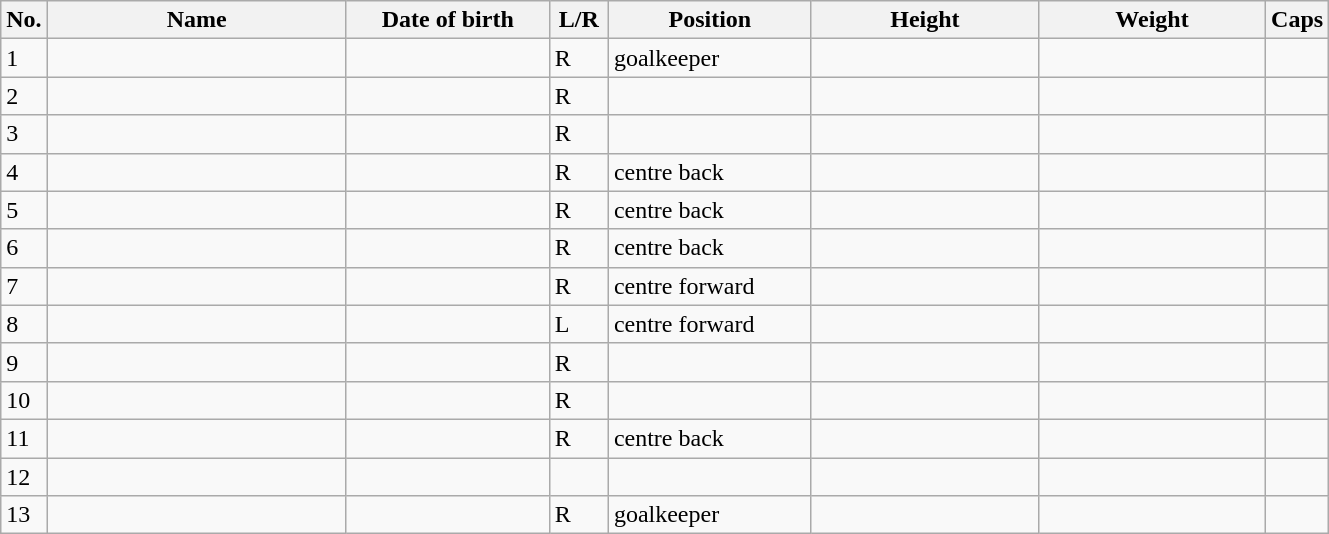<table class=wikitable sortable style=font-size:100%; text-align:center;>
<tr>
<th>No.</th>
<th style=width:12em>Name</th>
<th style=width:8em>Date of birth</th>
<th style=width:2em>L/R</th>
<th style=width:8em>Position</th>
<th style=width:9em>Height</th>
<th style=width:9em>Weight</th>
<th>Caps</th>
</tr>
<tr>
<td>1</td>
<td align=left></td>
<td></td>
<td>R</td>
<td>goalkeeper</td>
<td></td>
<td></td>
<td></td>
</tr>
<tr>
<td>2</td>
<td align=left></td>
<td></td>
<td>R</td>
<td></td>
<td></td>
<td></td>
<td></td>
</tr>
<tr>
<td>3</td>
<td align=left></td>
<td></td>
<td>R</td>
<td></td>
<td></td>
<td></td>
<td></td>
</tr>
<tr>
<td>4</td>
<td align=left></td>
<td></td>
<td>R</td>
<td>centre back</td>
<td></td>
<td></td>
<td></td>
</tr>
<tr>
<td>5</td>
<td align=left></td>
<td></td>
<td>R</td>
<td>centre back</td>
<td></td>
<td></td>
<td></td>
</tr>
<tr>
<td>6</td>
<td align=left></td>
<td></td>
<td>R</td>
<td>centre back</td>
<td></td>
<td></td>
<td></td>
</tr>
<tr>
<td>7</td>
<td align=left></td>
<td></td>
<td>R</td>
<td>centre forward</td>
<td></td>
<td></td>
<td></td>
</tr>
<tr>
<td>8</td>
<td align=left></td>
<td></td>
<td>L</td>
<td>centre forward</td>
<td></td>
<td></td>
<td></td>
</tr>
<tr>
<td>9</td>
<td align=left></td>
<td></td>
<td>R</td>
<td></td>
<td></td>
<td></td>
<td></td>
</tr>
<tr>
<td>10</td>
<td align=left></td>
<td></td>
<td>R</td>
<td></td>
<td></td>
<td></td>
<td></td>
</tr>
<tr>
<td>11</td>
<td align=left></td>
<td></td>
<td>R</td>
<td>centre back</td>
<td></td>
<td></td>
<td></td>
</tr>
<tr>
<td>12</td>
<td align=left></td>
<td></td>
<td></td>
<td></td>
<td></td>
<td></td>
<td></td>
</tr>
<tr>
<td>13</td>
<td align=left></td>
<td></td>
<td>R</td>
<td>goalkeeper</td>
<td></td>
<td></td>
<td></td>
</tr>
</table>
